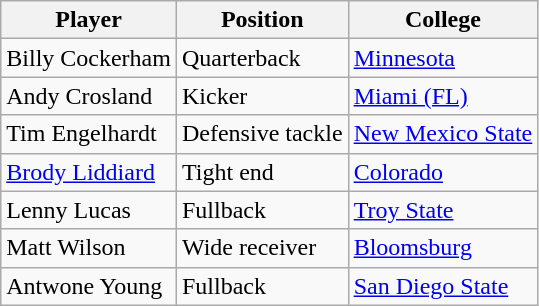<table class="wikitable">
<tr>
<th>Player</th>
<th>Position</th>
<th>College</th>
</tr>
<tr>
<td>Billy Cockerham</td>
<td>Quarterback</td>
<td><a href='#'>Minnesota</a></td>
</tr>
<tr>
<td>Andy Crosland</td>
<td>Kicker</td>
<td><a href='#'>Miami (FL)</a></td>
</tr>
<tr>
<td>Tim Engelhardt</td>
<td>Defensive tackle</td>
<td><a href='#'>New Mexico State</a></td>
</tr>
<tr>
<td><a href='#'>Brody Liddiard</a></td>
<td>Tight end</td>
<td><a href='#'>Colorado</a></td>
</tr>
<tr>
<td>Lenny Lucas</td>
<td>Fullback</td>
<td><a href='#'>Troy State</a></td>
</tr>
<tr>
<td>Matt Wilson</td>
<td>Wide receiver</td>
<td><a href='#'>Bloomsburg</a></td>
</tr>
<tr>
<td>Antwone Young</td>
<td>Fullback</td>
<td><a href='#'>San Diego State</a></td>
</tr>
</table>
